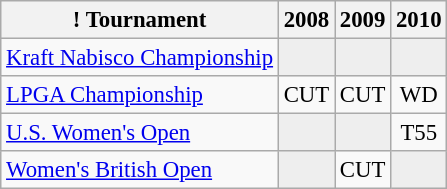<table class="wikitable" style="font-size:95%;text-align:center;">
<tr>
<th>! Tournament</th>
<th>2008</th>
<th>2009</th>
<th>2010</th>
</tr>
<tr>
<td align=left><a href='#'>Kraft Nabisco Championship</a></td>
<td style="background:#eeeeee;"></td>
<td style="background:#eeeeee;"></td>
<td style="background:#eeeeee;"></td>
</tr>
<tr>
<td align=left><a href='#'>LPGA Championship</a></td>
<td>CUT</td>
<td>CUT</td>
<td>WD</td>
</tr>
<tr>
<td align=left><a href='#'>U.S. Women's Open</a></td>
<td style="background:#eeeeee;"></td>
<td style="background:#eeeeee;"></td>
<td>T55</td>
</tr>
<tr>
<td align=left><a href='#'>Women's British Open</a></td>
<td style="background:#eeeeee;"></td>
<td>CUT</td>
<td style="background:#eeeeee;"></td>
</tr>
</table>
